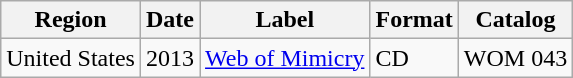<table class="wikitable">
<tr>
<th>Region</th>
<th>Date</th>
<th>Label</th>
<th>Format</th>
<th>Catalog</th>
</tr>
<tr>
<td>United States</td>
<td>2013</td>
<td><a href='#'>Web of Mimicry</a></td>
<td>CD</td>
<td>WOM 043</td>
</tr>
</table>
